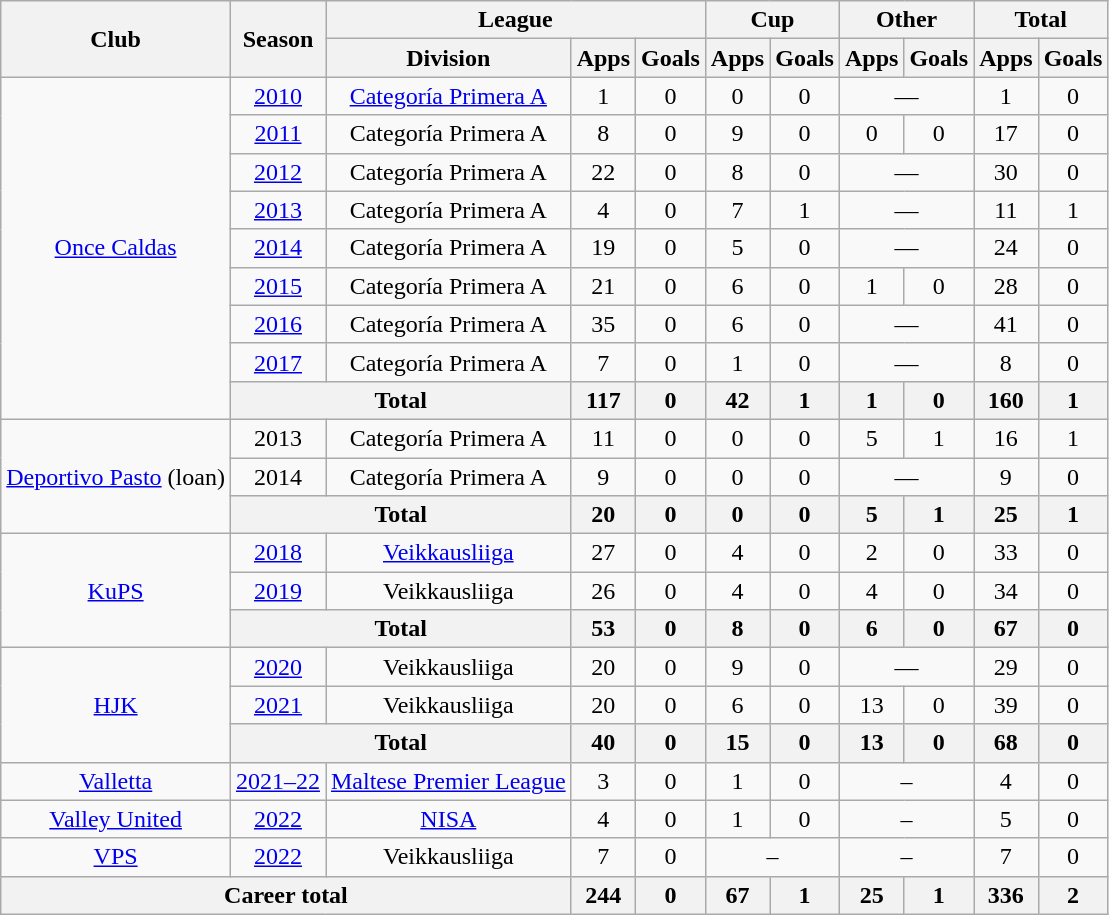<table class="wikitable" style="text-align: center;">
<tr>
<th rowspan="2">Club</th>
<th rowspan="2">Season</th>
<th colspan="3">League</th>
<th colspan="2">Cup</th>
<th colspan="2">Other</th>
<th colspan="2">Total</th>
</tr>
<tr>
<th>Division</th>
<th>Apps</th>
<th>Goals</th>
<th>Apps</th>
<th>Goals</th>
<th>Apps</th>
<th>Goals</th>
<th>Apps</th>
<th>Goals</th>
</tr>
<tr>
<td rowspan="9"><a href='#'>Once Caldas</a></td>
<td><a href='#'>2010</a></td>
<td><a href='#'>Categoría Primera A</a></td>
<td>1</td>
<td>0</td>
<td>0</td>
<td>0</td>
<td colspan="2">—</td>
<td>1</td>
<td>0</td>
</tr>
<tr>
<td><a href='#'>2011</a></td>
<td>Categoría Primera A</td>
<td>8</td>
<td>0</td>
<td>9</td>
<td>0</td>
<td>0</td>
<td>0</td>
<td>17</td>
<td>0</td>
</tr>
<tr>
<td><a href='#'>2012</a></td>
<td>Categoría Primera A</td>
<td>22</td>
<td>0</td>
<td>8</td>
<td>0</td>
<td colspan="2">—</td>
<td>30</td>
<td>0</td>
</tr>
<tr>
<td><a href='#'>2013</a></td>
<td>Categoría Primera A</td>
<td>4</td>
<td>0</td>
<td>7</td>
<td>1</td>
<td colspan="2">—</td>
<td>11</td>
<td>1</td>
</tr>
<tr>
<td><a href='#'>2014</a></td>
<td>Categoría Primera A</td>
<td>19</td>
<td>0</td>
<td>5</td>
<td>0</td>
<td colspan="2">—</td>
<td>24</td>
<td>0</td>
</tr>
<tr>
<td><a href='#'>2015</a></td>
<td>Categoría Primera A</td>
<td>21</td>
<td>0</td>
<td>6</td>
<td>0</td>
<td>1</td>
<td>0</td>
<td>28</td>
<td>0</td>
</tr>
<tr>
<td><a href='#'>2016</a></td>
<td>Categoría Primera A</td>
<td>35</td>
<td>0</td>
<td>6</td>
<td>0</td>
<td colspan="2">—</td>
<td>41</td>
<td>0</td>
</tr>
<tr>
<td><a href='#'>2017</a></td>
<td>Categoría Primera A</td>
<td>7</td>
<td>0</td>
<td>1</td>
<td>0</td>
<td colspan="2">—</td>
<td>8</td>
<td>0</td>
</tr>
<tr>
<th colspan="2">Total</th>
<th>117</th>
<th>0</th>
<th>42</th>
<th>1</th>
<th>1</th>
<th>0</th>
<th>160</th>
<th>1</th>
</tr>
<tr>
<td rowspan="3"><a href='#'>Deportivo Pasto</a> (loan)</td>
<td>2013</td>
<td>Categoría Primera A</td>
<td>11</td>
<td>0</td>
<td>0</td>
<td>0</td>
<td>5</td>
<td>1</td>
<td>16</td>
<td>1</td>
</tr>
<tr>
<td>2014</td>
<td>Categoría Primera A</td>
<td>9</td>
<td>0</td>
<td>0</td>
<td>0</td>
<td colspan="2">—</td>
<td>9</td>
<td>0</td>
</tr>
<tr>
<th colspan="2">Total</th>
<th>20</th>
<th>0</th>
<th>0</th>
<th>0</th>
<th>5</th>
<th>1</th>
<th>25</th>
<th>1</th>
</tr>
<tr>
<td rowspan="3"><a href='#'>KuPS</a></td>
<td><a href='#'>2018</a></td>
<td><a href='#'>Veikkausliiga</a></td>
<td>27</td>
<td>0</td>
<td>4</td>
<td>0</td>
<td>2</td>
<td>0</td>
<td>33</td>
<td>0</td>
</tr>
<tr>
<td><a href='#'>2019</a></td>
<td>Veikkausliiga</td>
<td>26</td>
<td>0</td>
<td>4</td>
<td>0</td>
<td>4</td>
<td>0</td>
<td>34</td>
<td>0</td>
</tr>
<tr>
<th colspan="2">Total</th>
<th>53</th>
<th>0</th>
<th>8</th>
<th>0</th>
<th>6</th>
<th>0</th>
<th>67</th>
<th>0</th>
</tr>
<tr>
<td rowspan="3"><a href='#'>HJK</a></td>
<td><a href='#'>2020</a></td>
<td>Veikkausliiga</td>
<td>20</td>
<td>0</td>
<td>9</td>
<td>0</td>
<td colspan="2">—</td>
<td>29</td>
<td>0</td>
</tr>
<tr>
<td><a href='#'>2021</a></td>
<td>Veikkausliiga</td>
<td>20</td>
<td>0</td>
<td>6</td>
<td>0</td>
<td>13</td>
<td>0</td>
<td>39</td>
<td>0</td>
</tr>
<tr>
<th colspan="2">Total</th>
<th>40</th>
<th>0</th>
<th>15</th>
<th>0</th>
<th>13</th>
<th>0</th>
<th>68</th>
<th>0</th>
</tr>
<tr>
<td><a href='#'>Valletta</a></td>
<td><a href='#'>2021–22</a></td>
<td><a href='#'>Maltese Premier League</a></td>
<td>3</td>
<td>0</td>
<td>1</td>
<td>0</td>
<td colspan=2>–</td>
<td>4</td>
<td>0</td>
</tr>
<tr>
<td><a href='#'>Valley United</a></td>
<td><a href='#'>2022</a></td>
<td><a href='#'>NISA</a></td>
<td>4</td>
<td>0</td>
<td>1</td>
<td>0</td>
<td colspan=2>–</td>
<td>5</td>
<td>0</td>
</tr>
<tr>
<td><a href='#'>VPS</a></td>
<td><a href='#'>2022</a></td>
<td>Veikkausliiga</td>
<td>7</td>
<td>0</td>
<td colspan=2>–</td>
<td colspan=2>–</td>
<td>7</td>
<td>0</td>
</tr>
<tr>
<th colspan="3">Career total</th>
<th>244</th>
<th>0</th>
<th>67</th>
<th>1</th>
<th>25</th>
<th>1</th>
<th>336</th>
<th>2</th>
</tr>
</table>
